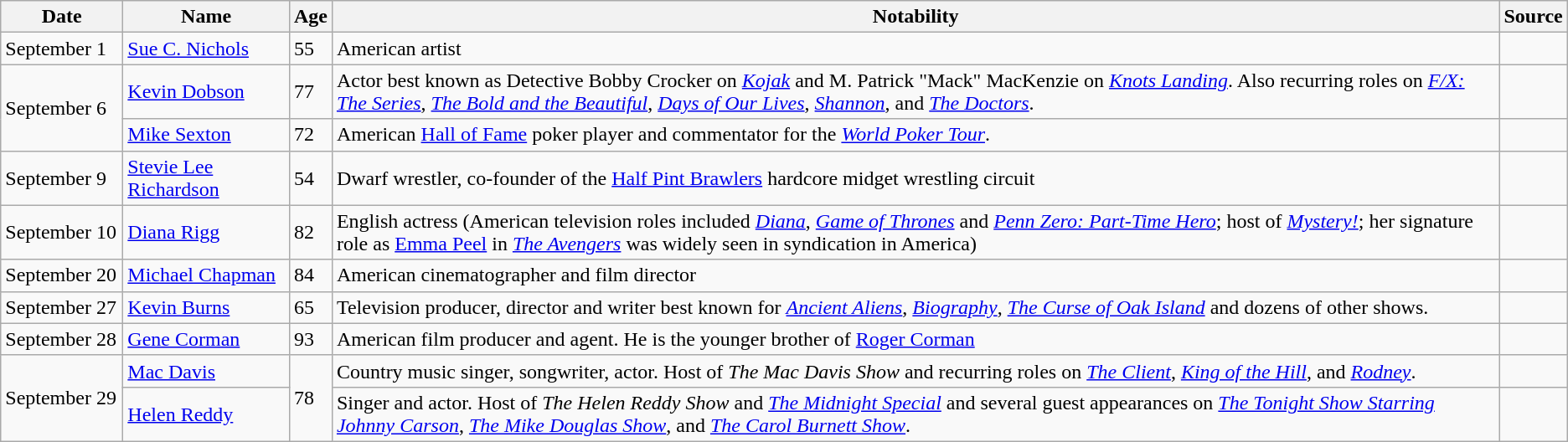<table class="wikitable sortable">
<tr>
<th width=90>Date</th>
<th width=125>Name</th>
<th>Age</th>
<th class="unsortable">Notability</th>
<th class="unsortable">Source</th>
</tr>
<tr>
<td>September 1</td>
<td><a href='#'>Sue C. Nichols</a></td>
<td>55</td>
<td>American artist</td>
<td></td>
</tr>
<tr>
<td rowspan=2>September 6</td>
<td><a href='#'>Kevin Dobson</a></td>
<td>77</td>
<td>Actor best known as Detective Bobby Crocker on <em><a href='#'>Kojak</a></em> and M. Patrick "Mack" MacKenzie on <em><a href='#'>Knots Landing</a></em>. Also recurring roles on <em><a href='#'>F/X: The Series</a></em>, <em><a href='#'>The Bold and the Beautiful</a></em>, <em><a href='#'>Days of Our Lives</a></em>, <em><a href='#'>Shannon</a></em>, and <em><a href='#'>The Doctors</a></em>.</td>
<td></td>
</tr>
<tr>
<td><a href='#'>Mike Sexton</a></td>
<td>72</td>
<td>American <a href='#'>Hall of Fame</a> poker player and commentator for the <em><a href='#'>World Poker Tour</a></em>.</td>
<td></td>
</tr>
<tr>
<td>September 9</td>
<td><a href='#'>Stevie Lee Richardson</a></td>
<td>54</td>
<td>Dwarf wrestler, co-founder of the <a href='#'>Half Pint Brawlers</a> hardcore midget wrestling circuit</td>
<td></td>
</tr>
<tr>
<td>September 10</td>
<td><a href='#'>Diana Rigg</a></td>
<td>82</td>
<td>English actress (American television roles included <em><a href='#'>Diana</a></em>, <em><a href='#'>Game of Thrones</a></em> and <em><a href='#'>Penn Zero: Part-Time Hero</a></em>; host of <em><a href='#'>Mystery!</a></em>; her signature role as <a href='#'>Emma Peel</a> in <em><a href='#'>The Avengers</a></em> was widely seen in syndication in America)</td>
<td></td>
</tr>
<tr>
<td>September 20</td>
<td><a href='#'>Michael Chapman</a></td>
<td>84</td>
<td>American cinematographer and film director</td>
<td></td>
</tr>
<tr>
<td>September 27</td>
<td><a href='#'>Kevin Burns</a></td>
<td>65</td>
<td>Television producer, director and writer best known for <em><a href='#'>Ancient Aliens</a></em>, <em><a href='#'>Biography</a></em>, <em><a href='#'>The Curse of Oak Island</a></em> and dozens of other shows.</td>
<td></td>
</tr>
<tr>
<td>September 28</td>
<td><a href='#'>Gene Corman</a></td>
<td>93</td>
<td>American film producer and agent. He is the younger brother of <a href='#'>Roger Corman</a></td>
<td></td>
</tr>
<tr>
<td rowspan=2>September 29</td>
<td><a href='#'>Mac Davis</a></td>
<td rowspan=2>78</td>
<td>Country music singer, songwriter, actor. Host of <em>The Mac Davis Show</em> and recurring roles on <em><a href='#'>The Client</a></em>, <em><a href='#'>King of the Hill</a></em>, and <em><a href='#'>Rodney</a></em>.</td>
<td></td>
</tr>
<tr>
<td><a href='#'>Helen Reddy</a></td>
<td>Singer and actor. Host of <em>The Helen Reddy Show</em> and <em><a href='#'>The Midnight Special</a></em> and several guest appearances on <em><a href='#'>The Tonight Show Starring Johnny Carson</a></em>, <em><a href='#'>The Mike Douglas Show</a></em>, and <em><a href='#'>The Carol Burnett Show</a></em>.</td>
<td></td>
</tr>
</table>
